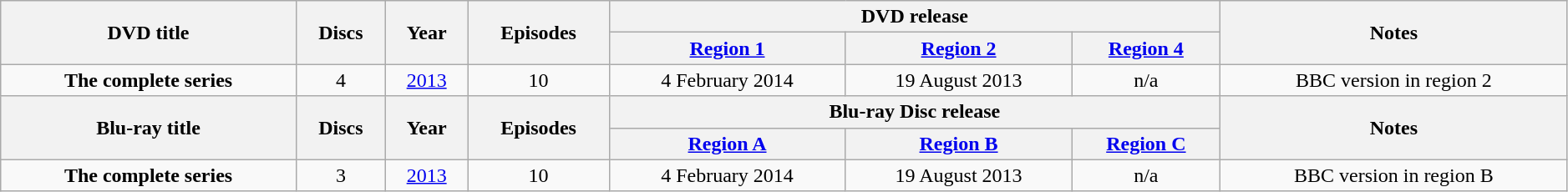<table class="wikitable"  style="width:99%; left:0 auto; text-align:center;">
<tr>
<th rowspan="2">DVD title</th>
<th rowspan="2">Discs</th>
<th rowspan="2">Year</th>
<th rowspan="2">Episodes</th>
<th colspan="3">DVD release</th>
<th rowspan="2">Notes</th>
</tr>
<tr>
<th><a href='#'>Region 1</a></th>
<th><a href='#'>Region 2</a></th>
<th><a href='#'>Region 4</a></th>
</tr>
<tr>
<td><strong>The complete series</strong></td>
<td>4</td>
<td><a href='#'>2013</a></td>
<td>10</td>
<td>4 February 2014</td>
<td>19 August 2013</td>
<td>n/a</td>
<td>BBC version in region 2</td>
</tr>
<tr>
<th rowspan="2">Blu-ray title</th>
<th rowspan="2">Discs</th>
<th rowspan="2">Year</th>
<th rowspan="2">Episodes</th>
<th colspan="3">Blu-ray Disc release</th>
<th rowspan="2">Notes</th>
</tr>
<tr>
<th><a href='#'>Region A</a></th>
<th><a href='#'>Region B</a></th>
<th><a href='#'>Region C</a></th>
</tr>
<tr>
<td><strong>The complete series</strong></td>
<td>3</td>
<td><a href='#'>2013</a></td>
<td>10</td>
<td>4 February 2014</td>
<td>19 August 2013</td>
<td>n/a</td>
<td>BBC version in region B</td>
</tr>
</table>
